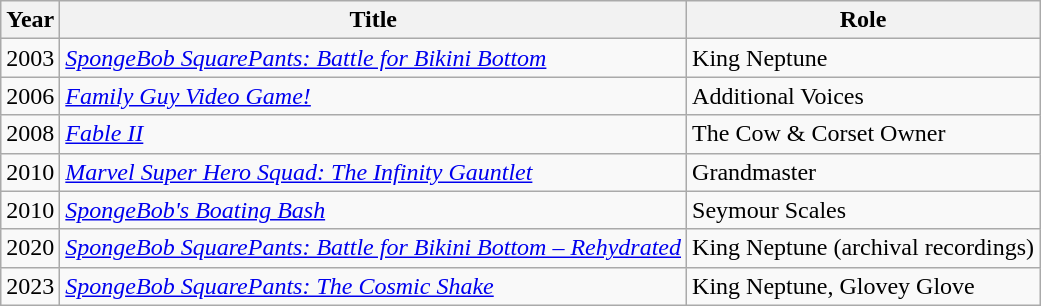<table class="wikitable sortable">
<tr>
<th>Year</th>
<th>Title</th>
<th>Role</th>
</tr>
<tr>
<td>2003</td>
<td><em><a href='#'>SpongeBob SquarePants: Battle for Bikini Bottom</a></em></td>
<td>King Neptune</td>
</tr>
<tr>
<td>2006</td>
<td><em><a href='#'>Family Guy Video Game!</a></em></td>
<td>Additional Voices</td>
</tr>
<tr>
<td>2008</td>
<td><em><a href='#'>Fable II</a></em></td>
<td>The Cow & Corset Owner</td>
</tr>
<tr>
<td>2010</td>
<td><em><a href='#'>Marvel Super Hero Squad: The Infinity Gauntlet</a></em></td>
<td>Grandmaster</td>
</tr>
<tr>
<td>2010</td>
<td><em><a href='#'>SpongeBob's Boating Bash</a></em></td>
<td>Seymour Scales</td>
</tr>
<tr>
<td>2020</td>
<td><em><a href='#'>SpongeBob SquarePants: Battle for Bikini Bottom – Rehydrated</a></em></td>
<td>King Neptune (archival recordings)</td>
</tr>
<tr>
<td>2023</td>
<td><em><a href='#'>SpongeBob SquarePants: The Cosmic Shake</a></em></td>
<td>King Neptune, Glovey Glove</td>
</tr>
</table>
